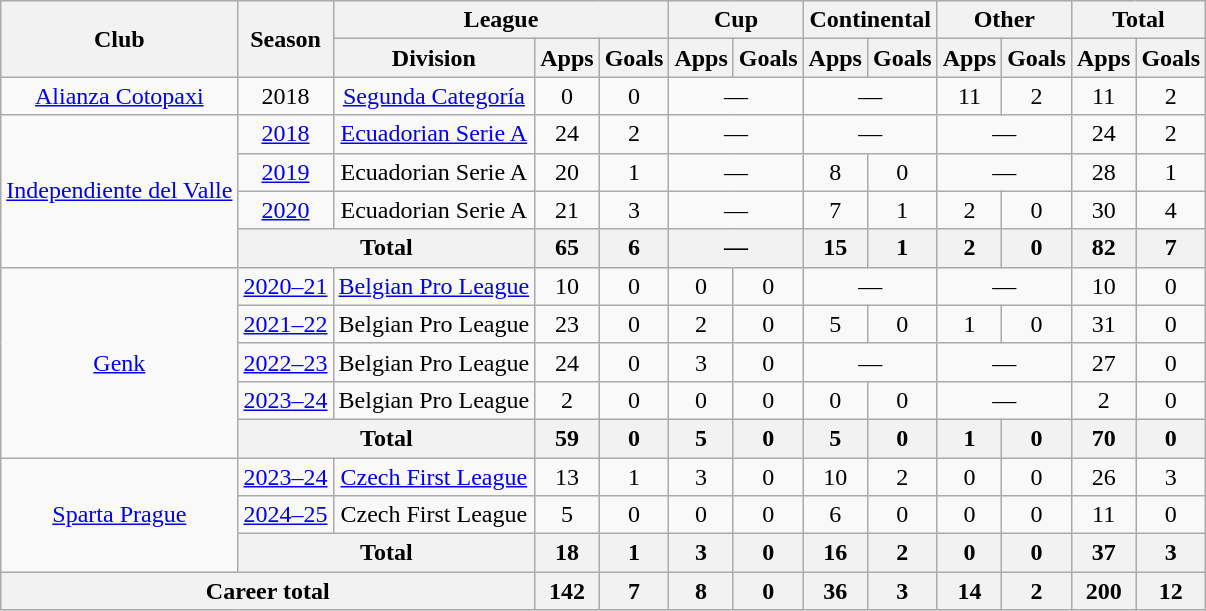<table class="wikitable" style="text-align:center">
<tr>
<th rowspan="2">Club</th>
<th rowspan="2">Season</th>
<th colspan="3">League</th>
<th colspan="2">Cup</th>
<th colspan="2">Continental</th>
<th colspan="2">Other</th>
<th colspan="2">Total</th>
</tr>
<tr>
<th>Division</th>
<th>Apps</th>
<th>Goals</th>
<th>Apps</th>
<th>Goals</th>
<th>Apps</th>
<th>Goals</th>
<th>Apps</th>
<th>Goals</th>
<th>Apps</th>
<th>Goals</th>
</tr>
<tr>
<td><a href='#'>Alianza Cotopaxi</a></td>
<td>2018</td>
<td><a href='#'>Segunda Categoría</a></td>
<td>0</td>
<td>0</td>
<td colspan="2">—</td>
<td colspan="2">—</td>
<td>11</td>
<td>2</td>
<td>11</td>
<td>2</td>
</tr>
<tr>
<td rowspan="4" valign="center"><a href='#'>Independiente del Valle</a></td>
<td><a href='#'>2018</a></td>
<td><a href='#'>Ecuadorian Serie A</a></td>
<td>24</td>
<td>2</td>
<td colspan="2">—</td>
<td colspan="2">—</td>
<td colspan="2">—</td>
<td>24</td>
<td>2</td>
</tr>
<tr>
<td><a href='#'>2019</a></td>
<td>Ecuadorian Serie A</td>
<td>20</td>
<td>1</td>
<td colspan="2">—</td>
<td>8</td>
<td>0</td>
<td colspan="2">—</td>
<td>28</td>
<td>1</td>
</tr>
<tr>
<td><a href='#'>2020</a></td>
<td>Ecuadorian Serie A</td>
<td>21</td>
<td>3</td>
<td colspan="2">—</td>
<td>7</td>
<td>1</td>
<td>2</td>
<td>0</td>
<td>30</td>
<td>4</td>
</tr>
<tr>
<th colspan="2">Total</th>
<th>65</th>
<th>6</th>
<th colspan="2">—</th>
<th>15</th>
<th>1</th>
<th>2</th>
<th>0</th>
<th>82</th>
<th>7</th>
</tr>
<tr>
<td rowspan="5"><a href='#'>Genk</a></td>
<td><a href='#'>2020–21</a></td>
<td><a href='#'>Belgian Pro League</a></td>
<td>10</td>
<td>0</td>
<td>0</td>
<td>0</td>
<td colspan="2">—</td>
<td colspan="2">—</td>
<td>10</td>
<td>0</td>
</tr>
<tr>
<td><a href='#'>2021–22</a></td>
<td>Belgian Pro League</td>
<td>23</td>
<td>0</td>
<td>2</td>
<td>0</td>
<td>5</td>
<td>0</td>
<td>1</td>
<td>0</td>
<td>31</td>
<td>0</td>
</tr>
<tr>
<td><a href='#'>2022–23</a></td>
<td>Belgian Pro League</td>
<td>24</td>
<td>0</td>
<td>3</td>
<td>0</td>
<td colspan="2">—</td>
<td colspan="2">—</td>
<td>27</td>
<td>0</td>
</tr>
<tr>
<td><a href='#'>2023–24</a></td>
<td>Belgian Pro League</td>
<td>2</td>
<td>0</td>
<td>0</td>
<td>0</td>
<td>0</td>
<td>0</td>
<td colspan="2">—</td>
<td>2</td>
<td>0</td>
</tr>
<tr>
<th colspan="2">Total</th>
<th>59</th>
<th>0</th>
<th>5</th>
<th>0</th>
<th>5</th>
<th>0</th>
<th>1</th>
<th>0</th>
<th>70</th>
<th>0</th>
</tr>
<tr>
<td rowspan="3"><a href='#'>Sparta Prague</a></td>
<td><a href='#'>2023–24</a></td>
<td><a href='#'>Czech First League</a></td>
<td>13</td>
<td>1</td>
<td>3</td>
<td>0</td>
<td>10</td>
<td>2</td>
<td>0</td>
<td>0</td>
<td>26</td>
<td>3</td>
</tr>
<tr>
<td><a href='#'>2024–25</a></td>
<td>Czech First League</td>
<td>5</td>
<td>0</td>
<td>0</td>
<td>0</td>
<td>6</td>
<td>0</td>
<td>0</td>
<td>0</td>
<td>11</td>
<td>0</td>
</tr>
<tr>
<th colspan="2">Total</th>
<th>18</th>
<th>1</th>
<th>3</th>
<th>0</th>
<th>16</th>
<th>2</th>
<th>0</th>
<th>0</th>
<th>37</th>
<th>3</th>
</tr>
<tr>
<th colspan="3">Career total</th>
<th>142</th>
<th>7</th>
<th>8</th>
<th>0</th>
<th>36</th>
<th>3</th>
<th>14</th>
<th>2</th>
<th>200</th>
<th>12</th>
</tr>
</table>
